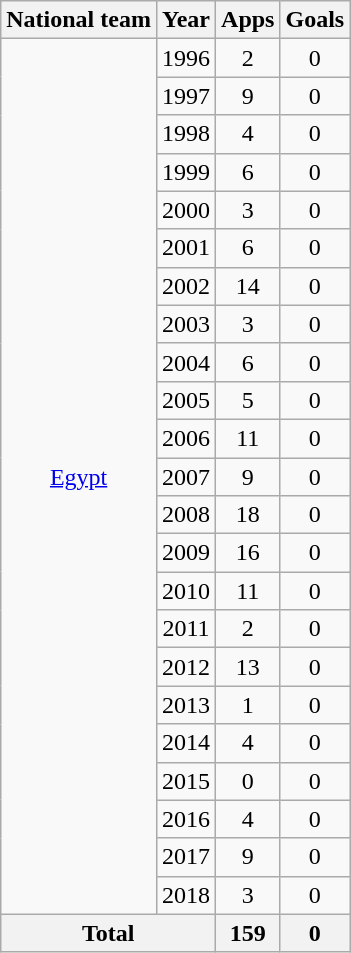<table class="wikitable" style="text-align:center">
<tr>
<th>National team</th>
<th>Year</th>
<th>Apps</th>
<th>Goals</th>
</tr>
<tr>
<td rowspan="23"><a href='#'>Egypt</a></td>
<td>1996</td>
<td>2</td>
<td>0</td>
</tr>
<tr>
<td>1997</td>
<td>9</td>
<td>0</td>
</tr>
<tr>
<td>1998</td>
<td>4</td>
<td>0</td>
</tr>
<tr>
<td>1999</td>
<td>6</td>
<td>0</td>
</tr>
<tr>
<td>2000</td>
<td>3</td>
<td>0</td>
</tr>
<tr>
<td>2001</td>
<td>6</td>
<td>0</td>
</tr>
<tr>
<td>2002</td>
<td>14</td>
<td>0</td>
</tr>
<tr>
<td>2003</td>
<td>3</td>
<td>0</td>
</tr>
<tr>
<td>2004</td>
<td>6</td>
<td>0</td>
</tr>
<tr>
<td>2005</td>
<td>5</td>
<td>0</td>
</tr>
<tr>
<td>2006</td>
<td>11</td>
<td>0</td>
</tr>
<tr>
<td>2007</td>
<td>9</td>
<td>0</td>
</tr>
<tr>
<td>2008</td>
<td>18</td>
<td>0</td>
</tr>
<tr>
<td>2009</td>
<td>16</td>
<td>0</td>
</tr>
<tr>
<td>2010</td>
<td>11</td>
<td>0</td>
</tr>
<tr>
<td>2011</td>
<td>2</td>
<td>0</td>
</tr>
<tr>
<td>2012</td>
<td>13</td>
<td>0</td>
</tr>
<tr>
<td>2013</td>
<td>1</td>
<td>0</td>
</tr>
<tr>
<td>2014</td>
<td>4</td>
<td>0</td>
</tr>
<tr>
<td>2015</td>
<td>0</td>
<td>0</td>
</tr>
<tr>
<td>2016</td>
<td>4</td>
<td>0</td>
</tr>
<tr>
<td>2017</td>
<td>9</td>
<td>0</td>
</tr>
<tr>
<td>2018</td>
<td>3</td>
<td>0</td>
</tr>
<tr>
<th colspan="2">Total</th>
<th>159</th>
<th>0</th>
</tr>
</table>
